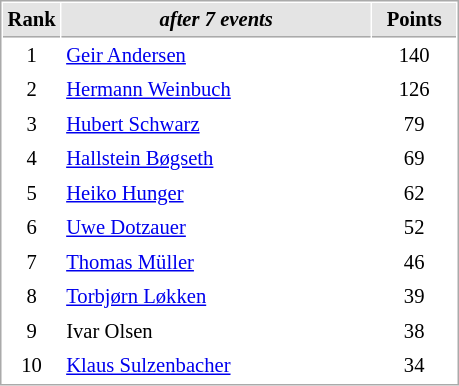<table cellspacing="1" cellpadding="3" style="border:1px solid #AAAAAA;font-size:86%">
<tr style="background-color: #E4E4E4;">
<th style="border-bottom:1px solid #AAAAAA" width=10>Rank</th>
<th style="border-bottom:1px solid #AAAAAA" width=200><em>after 7 events</em></th>
<th style="border-bottom:1px solid #AAAAAA" width=50>Points</th>
</tr>
<tr>
<td align=center>1</td>
<td> <a href='#'>Geir Andersen</a></td>
<td align=center>140</td>
</tr>
<tr>
<td align=center>2</td>
<td> <a href='#'>Hermann Weinbuch</a></td>
<td align=center>126</td>
</tr>
<tr>
<td align=center>3</td>
<td> <a href='#'>Hubert Schwarz</a></td>
<td align=center>79</td>
</tr>
<tr>
<td align=center>4</td>
<td> <a href='#'>Hallstein Bøgseth</a></td>
<td align=center>69</td>
</tr>
<tr>
<td align=center>5</td>
<td> <a href='#'>Heiko Hunger</a></td>
<td align=center>62</td>
</tr>
<tr>
<td align=center>6</td>
<td> <a href='#'>Uwe Dotzauer</a></td>
<td align=center>52</td>
</tr>
<tr>
<td align=center>7</td>
<td> <a href='#'>Thomas Müller</a></td>
<td align=center>46</td>
</tr>
<tr>
<td align=center>8</td>
<td> <a href='#'>Torbjørn Løkken</a></td>
<td align=center>39</td>
</tr>
<tr>
<td align=center>9</td>
<td> Ivar Olsen</td>
<td align=center>38</td>
</tr>
<tr>
<td align=center>10</td>
<td> <a href='#'>Klaus Sulzenbacher</a></td>
<td align=center>34</td>
</tr>
</table>
